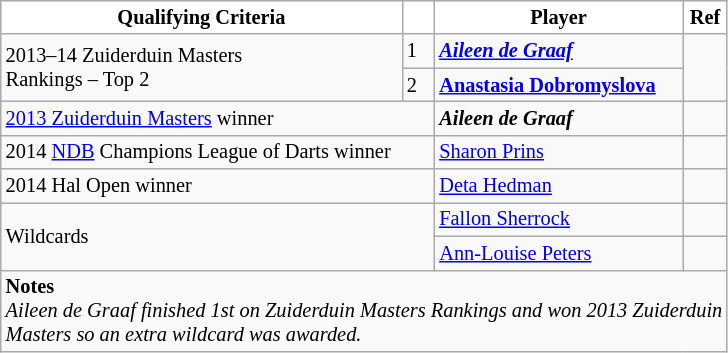<table class="wikitable sortable collapsible collapsed" style="font-size:85%;">
<tr>
<th style="background:#ffffff; color:#000000;">Qualifying Criteria</th>
<th style="background:#ffffff; color:#000000;"></th>
<th style="background:#ffffff; color:#000000;">Player</th>
<th style="background:#ffffff; color:#000000;">Ref</th>
</tr>
<tr>
<td rowspan=2>2013–14 Zuiderduin Masters<br>Rankings – Top 2</td>
<td>1</td>
<td> <strong><em><a href='#'>Aileen de Graaf</a></em></strong></td>
<td rowspan=2></td>
</tr>
<tr>
<td>2</td>
<td> <strong><a href='#'>Anastasia Dobromyslova</a></strong></td>
</tr>
<tr>
<td colspan=2><a href='#'>2013 Zuiderduin Masters</a> winner</td>
<td> <strong><em>Aileen de Graaf</em></strong></td>
<td></td>
</tr>
<tr>
<td colspan=2>2014 <a href='#'>NDB</a> Champions League of Darts winner</td>
<td> <a href='#'>Sharon Prins</a></td>
<td></td>
</tr>
<tr>
<td colspan=2>2014 Hal Open winner</td>
<td> <a href='#'>Deta Hedman</a></td>
<td></td>
</tr>
<tr>
<td rowspan=2 colspan=2>Wildcards</td>
<td> <a href='#'>Fallon Sherrock</a></td>
<td></td>
</tr>
<tr>
<td> <a href='#'>Ann-Louise Peters</a></td>
<td></td>
</tr>
<tr>
<td colspan=4><strong>Notes</strong><br><em>Aileen de Graaf finished 1st on Zuiderduin Masters Rankings and won 2013 Zuiderduin<br>Masters so an extra wildcard was awarded.</em></td>
</tr>
</table>
